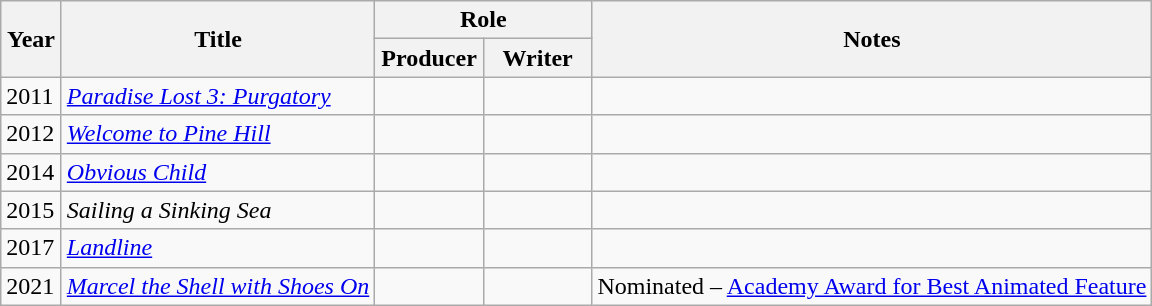<table class="wikitable">
<tr>
<th rowspan="2" style="width:33px;">Year</th>
<th rowspan="2">Title</th>
<th colspan="2">Role</th>
<th rowspan="2">Notes</th>
</tr>
<tr>
<th width="65">Producer</th>
<th width="65">Writer</th>
</tr>
<tr>
<td>2011</td>
<td><em><a href='#'>Paradise Lost 3: Purgatory</a></em></td>
<td></td>
<td></td>
<td></td>
</tr>
<tr>
<td>2012</td>
<td><em><a href='#'>Welcome to Pine Hill</a></em></td>
<td></td>
<td></td>
<td></td>
</tr>
<tr>
<td>2014</td>
<td><em><a href='#'>Obvious Child</a></em></td>
<td></td>
<td></td>
<td></td>
</tr>
<tr>
<td>2015</td>
<td><em>Sailing a Sinking Sea</em></td>
<td></td>
<td></td>
<td></td>
</tr>
<tr>
<td>2017</td>
<td><a href='#'><em>Landline</em></a></td>
<td></td>
<td></td>
<td></td>
</tr>
<tr>
<td>2021</td>
<td><a href='#'><em>Marcel the Shell with Shoes On</em></a></td>
<td></td>
<td></td>
<td>Nominated – <a href='#'>Academy Award for Best Animated Feature</a></td>
</tr>
</table>
